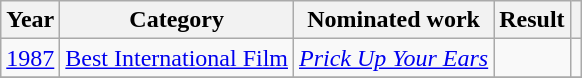<table class="wikitable">
<tr>
<th>Year</th>
<th>Category</th>
<th>Nominated work</th>
<th>Result</th>
<th></th>
</tr>
<tr>
<td><a href='#'>1987</a></td>
<td><a href='#'>Best International Film</a></td>
<td><em><a href='#'>Prick Up Your Ears</a></em></td>
<td></td>
<td></td>
</tr>
<tr>
</tr>
</table>
